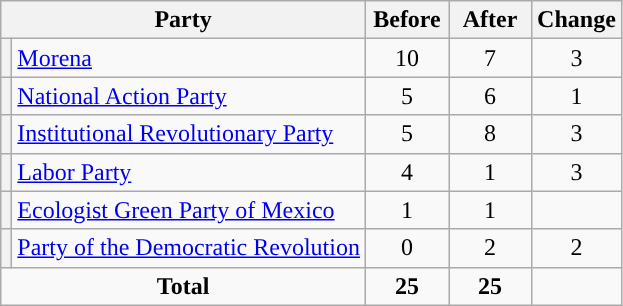<table class="wikitable" style="text-align:center;">
<tr>
<th colspan="2">Party</th>
<th style="width:3em">Before</th>
<th style="width:3em">After</th>
<th style="width:3em">Change</th>
</tr>
<tr>
<th style="background-color:"></th>
<td style="text-align:left;"><a href='#'>Morena</a></td>
<td>10</td>
<td>7</td>
<td>3</td>
</tr>
<tr>
<th style="background-color:"></th>
<td style="text-align:left;"><a href='#'>National Action Party</a></td>
<td>5</td>
<td>6</td>
<td>1</td>
</tr>
<tr>
<th style="background-color:"></th>
<td style="text-align:left;"><a href='#'>Institutional Revolutionary Party</a></td>
<td>5</td>
<td>8</td>
<td>3</td>
</tr>
<tr>
<th style="background-color:"></th>
<td style="text-align:left;"><a href='#'>Labor Party</a></td>
<td>4</td>
<td>1</td>
<td>3</td>
</tr>
<tr>
<th style="background-color:"></th>
<td style="text-align:left;"><a href='#'>Ecologist Green Party of Mexico</a></td>
<td>1</td>
<td>1</td>
<td></td>
</tr>
<tr>
<th style="background-color:"></th>
<td style="text-align:left;"><a href='#'>Party of the Democratic Revolution</a></td>
<td>0</td>
<td>2</td>
<td>2</td>
</tr>
<tr>
<td colspan="2"><strong>Total</strong></td>
<td><strong>25</strong></td>
<td><strong>25</strong></td>
<td></td>
</tr>
</table>
